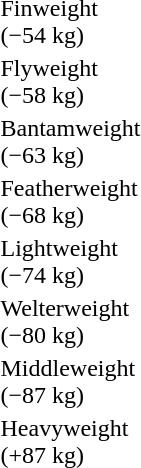<table>
<tr>
<td rowspan=2>Finweight<br>(−54 kg) </td>
<td rowspan=2></td>
<td rowspan=2></td>
<td></td>
</tr>
<tr>
<td></td>
</tr>
<tr>
<td rowspan=2>Flyweight<br>(−58 kg) </td>
<td rowspan=2></td>
<td rowspan=2></td>
<td></td>
</tr>
<tr>
<td></td>
</tr>
<tr>
<td rowspan=2>Bantamweight<br>(−63 kg) </td>
<td rowspan=2></td>
<td rowspan=2></td>
<td></td>
</tr>
<tr>
<td></td>
</tr>
<tr>
<td rowspan=2>Featherweight<br>(−68 kg) </td>
<td rowspan=2></td>
<td rowspan=2></td>
<td></td>
</tr>
<tr>
<td></td>
</tr>
<tr>
<td rowspan=2>Lightweight<br>(−74 kg) </td>
<td rowspan=2></td>
<td rowspan=2></td>
<td></td>
</tr>
<tr>
<td></td>
</tr>
<tr>
<td rowspan=2>Welterweight<br>(−80 kg) </td>
<td rowspan=2></td>
<td rowspan=2></td>
<td></td>
</tr>
<tr>
<td></td>
</tr>
<tr>
<td rowspan=2>Middleweight<br>(−87 kg) </td>
<td rowspan=2></td>
<td rowspan=2></td>
<td></td>
</tr>
<tr>
<td></td>
</tr>
<tr>
<td rowspan=2>Heavyweight<br>(+87 kg) </td>
<td rowspan=2></td>
<td rowspan=2></td>
<td></td>
</tr>
<tr>
<td></td>
</tr>
</table>
